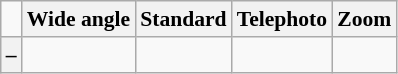<table class="wikitable" style="font-size:90%;">
<tr>
<td> </td>
<th>Wide angle</th>
<th>Standard</th>
<th>Telephoto</th>
<th>Zoom</th>
</tr>
<tr>
<th>–</th>
<td></td>
<td></td>
<td></td>
<td></td>
</tr>
</table>
